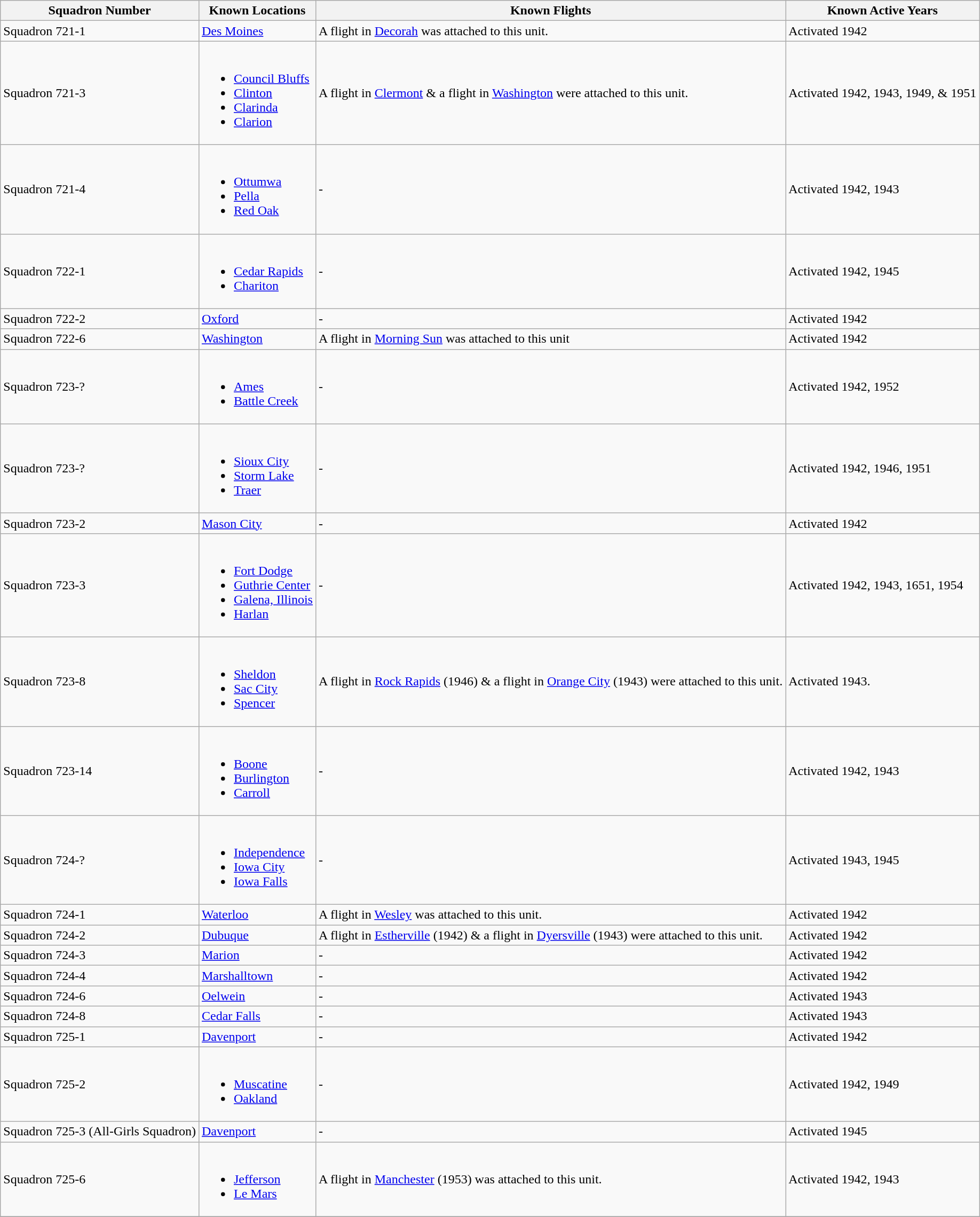<table class="wikitable">
<tr>
<th>Squadron Number</th>
<th>Known Locations</th>
<th>Known Flights</th>
<th>Known Active Years</th>
</tr>
<tr>
<td>Squadron 721-1</td>
<td><a href='#'>Des Moines</a></td>
<td>A flight in <a href='#'>Decorah</a> was attached to this unit.</td>
<td>Activated 1942</td>
</tr>
<tr>
<td>Squadron 721-3</td>
<td><br><ul><li><a href='#'>Council Bluffs</a></li><li><a href='#'>Clinton</a></li><li><a href='#'>Clarinda</a></li><li><a href='#'>Clarion</a></li></ul></td>
<td>A flight in <a href='#'>Clermont</a> & a flight in <a href='#'>Washington</a> were attached to this unit.</td>
<td>Activated 1942, 1943, 1949, & 1951</td>
</tr>
<tr>
<td>Squadron 721-4</td>
<td><br><ul><li><a href='#'>Ottumwa</a></li><li><a href='#'>Pella</a></li><li><a href='#'>Red Oak</a></li></ul></td>
<td>-</td>
<td>Activated 1942, 1943</td>
</tr>
<tr>
<td>Squadron 722-1</td>
<td><br><ul><li><a href='#'>Cedar Rapids</a></li><li><a href='#'>Chariton</a></li></ul></td>
<td>-</td>
<td>Activated 1942, 1945</td>
</tr>
<tr>
<td>Squadron 722-2</td>
<td><a href='#'>Oxford</a></td>
<td>-</td>
<td>Activated 1942</td>
</tr>
<tr>
<td>Squadron 722-6</td>
<td><a href='#'>Washington</a></td>
<td>A flight in <a href='#'>Morning Sun</a> was attached to this unit</td>
<td>Activated 1942</td>
</tr>
<tr>
<td>Squadron 723-?</td>
<td><br><ul><li><a href='#'>Ames</a></li><li><a href='#'>Battle Creek</a></li></ul></td>
<td>-</td>
<td>Activated 1942, 1952</td>
</tr>
<tr>
<td>Squadron 723-?</td>
<td><br><ul><li><a href='#'>Sioux City</a></li><li><a href='#'>Storm Lake</a></li><li><a href='#'>Traer</a></li></ul></td>
<td>-</td>
<td>Activated 1942, 1946, 1951</td>
</tr>
<tr>
<td>Squadron 723-2</td>
<td><a href='#'>Mason City</a></td>
<td>-</td>
<td>Activated 1942</td>
</tr>
<tr>
<td>Squadron 723-3</td>
<td><br><ul><li><a href='#'>Fort Dodge</a></li><li><a href='#'>Guthrie Center</a></li><li><a href='#'>Galena, Illinois</a></li><li><a href='#'>Harlan</a></li></ul></td>
<td>-</td>
<td>Activated 1942, 1943, 1651, 1954</td>
</tr>
<tr>
<td>Squadron 723-8</td>
<td><br><ul><li><a href='#'>Sheldon</a></li><li><a href='#'>Sac City</a></li><li><a href='#'>Spencer</a></li></ul></td>
<td>A flight in <a href='#'>Rock Rapids</a> (1946) & a flight in <a href='#'>Orange City</a> (1943) were attached to this unit.</td>
<td>Activated 1943.</td>
</tr>
<tr>
<td>Squadron 723-14</td>
<td><br><ul><li><a href='#'>Boone</a></li><li><a href='#'>Burlington</a></li><li><a href='#'>Carroll</a></li></ul></td>
<td>-</td>
<td>Activated 1942, 1943</td>
</tr>
<tr>
<td>Squadron 724-?</td>
<td><br><ul><li><a href='#'>Independence</a></li><li><a href='#'>Iowa City</a></li><li><a href='#'>Iowa Falls</a></li></ul></td>
<td>-</td>
<td>Activated 1943, 1945</td>
</tr>
<tr>
<td>Squadron 724-1</td>
<td><a href='#'>Waterloo</a></td>
<td>A flight in <a href='#'>Wesley</a> was attached to this unit.</td>
<td>Activated 1942</td>
</tr>
<tr>
<td>Squadron 724-2</td>
<td><a href='#'>Dubuque</a></td>
<td>A flight in <a href='#'>Estherville</a> (1942) & a flight in <a href='#'>Dyersville</a> (1943) were attached to this unit.</td>
<td>Activated 1942</td>
</tr>
<tr>
<td>Squadron 724-3</td>
<td><a href='#'>Marion</a></td>
<td>-</td>
<td>Activated 1942</td>
</tr>
<tr>
<td>Squadron 724-4</td>
<td><a href='#'>Marshalltown</a></td>
<td>-</td>
<td>Activated 1942</td>
</tr>
<tr>
<td>Squadron 724-6</td>
<td><a href='#'>Oelwein</a></td>
<td>-</td>
<td>Activated 1943</td>
</tr>
<tr>
<td>Squadron 724-8</td>
<td><a href='#'>Cedar Falls</a></td>
<td>-</td>
<td>Activated 1943</td>
</tr>
<tr>
<td>Squadron 725-1</td>
<td><a href='#'>Davenport</a></td>
<td>-</td>
<td>Activated 1942</td>
</tr>
<tr>
<td>Squadron 725-2</td>
<td><br><ul><li><a href='#'>Muscatine</a></li><li><a href='#'>Oakland</a></li></ul></td>
<td>-</td>
<td>Activated 1942, 1949</td>
</tr>
<tr>
<td>Squadron 725-3 (All-Girls Squadron)</td>
<td><a href='#'>Davenport</a></td>
<td>-</td>
<td>Activated 1945</td>
</tr>
<tr>
<td>Squadron 725-6</td>
<td><br><ul><li><a href='#'>Jefferson</a></li><li><a href='#'>Le Mars</a></li></ul></td>
<td>A flight in <a href='#'>Manchester</a> (1953) was attached to this unit.</td>
<td>Activated 1942, 1943</td>
</tr>
<tr>
</tr>
</table>
